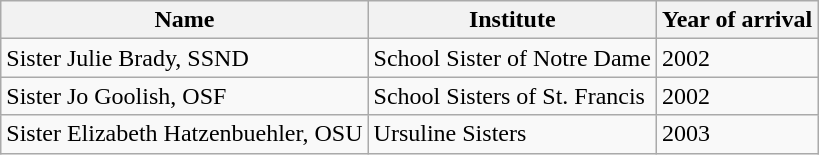<table class="wikitable">
<tr>
<th>Name</th>
<th>Institute</th>
<th>Year of arrival</th>
</tr>
<tr>
<td>Sister Julie Brady, SSND</td>
<td>School Sister of Notre Dame</td>
<td>2002</td>
</tr>
<tr>
<td>Sister Jo Goolish, OSF</td>
<td>School Sisters of St. Francis</td>
<td>2002</td>
</tr>
<tr>
<td>Sister Elizabeth Hatzenbuehler, OSU</td>
<td>Ursuline Sisters</td>
<td>2003</td>
</tr>
</table>
